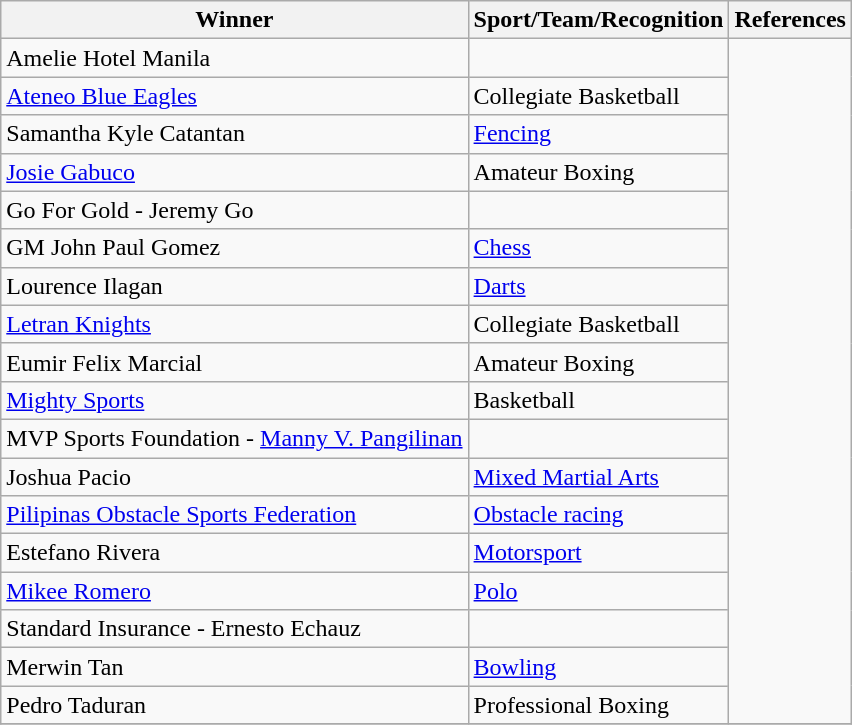<table class="wikitable">
<tr>
<th>Winner</th>
<th>Sport/Team/Recognition</th>
<th>References</th>
</tr>
<tr>
<td>Amelie Hotel Manila</td>
<td></td>
<td rowspan=18></td>
</tr>
<tr>
<td><a href='#'>Ateneo Blue Eagles</a></td>
<td>Collegiate Basketball <br> </td>
</tr>
<tr>
<td>Samantha Kyle Catantan</td>
<td><a href='#'>Fencing</a> <br> </td>
</tr>
<tr>
<td><a href='#'>Josie Gabuco</a></td>
<td>Amateur Boxing <br> </td>
</tr>
<tr>
<td>Go For Gold - Jeremy Go</td>
<td></td>
</tr>
<tr>
<td>GM John Paul Gomez</td>
<td><a href='#'>Chess</a> <br> </td>
</tr>
<tr>
<td>Lourence Ilagan</td>
<td><a href='#'>Darts</a> <br> </td>
</tr>
<tr>
<td><a href='#'>Letran Knights</a></td>
<td>Collegiate Basketball <br> </td>
</tr>
<tr>
<td>Eumir Felix Marcial</td>
<td>Amateur Boxing <br> </td>
</tr>
<tr>
<td><a href='#'>Mighty Sports</a></td>
<td>Basketball <br> </td>
</tr>
<tr>
<td>MVP Sports Foundation - <a href='#'>Manny V. Pangilinan</a></td>
<td></td>
</tr>
<tr>
<td>Joshua Pacio</td>
<td><a href='#'>Mixed Martial Arts</a> <br> </td>
</tr>
<tr>
<td><a href='#'>Pilipinas Obstacle Sports Federation</a></td>
<td><a href='#'>Obstacle racing</a> <br> </td>
</tr>
<tr>
<td>Estefano Rivera</td>
<td><a href='#'>Motorsport</a> <br> </td>
</tr>
<tr>
<td><a href='#'>Mikee Romero</a></td>
<td><a href='#'>Polo</a> <br> </td>
</tr>
<tr>
<td>Standard Insurance - Ernesto Echauz</td>
<td></td>
</tr>
<tr>
<td>Merwin Tan</td>
<td><a href='#'>Bowling</a> <br> </td>
</tr>
<tr>
<td>Pedro Taduran</td>
<td>Professional Boxing <br> </td>
</tr>
<tr>
</tr>
</table>
